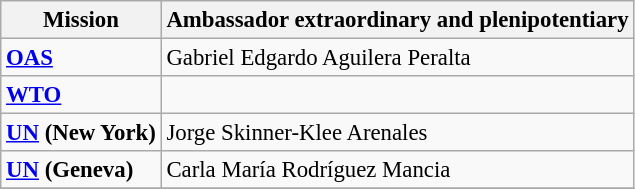<table class="wikitable" style="font-size: 95%;">
<tr>
<th>Mission</th>
<th>Ambassador extraordinary and plenipotentiary</th>
</tr>
<tr>
<td><strong><a href='#'>OAS</a></strong></td>
<td>Gabriel Edgardo Aguilera Peralta</td>
</tr>
<tr>
<td><strong><a href='#'>WTO</a></strong></td>
<td></td>
</tr>
<tr>
<td><strong><a href='#'>UN</a> (New York)</strong></td>
<td>Jorge Skinner-Klee Arenales</td>
</tr>
<tr>
<td><strong><a href='#'>UN</a> (Geneva)</strong></td>
<td>Carla María Rodríguez Mancia</td>
</tr>
<tr>
</tr>
</table>
